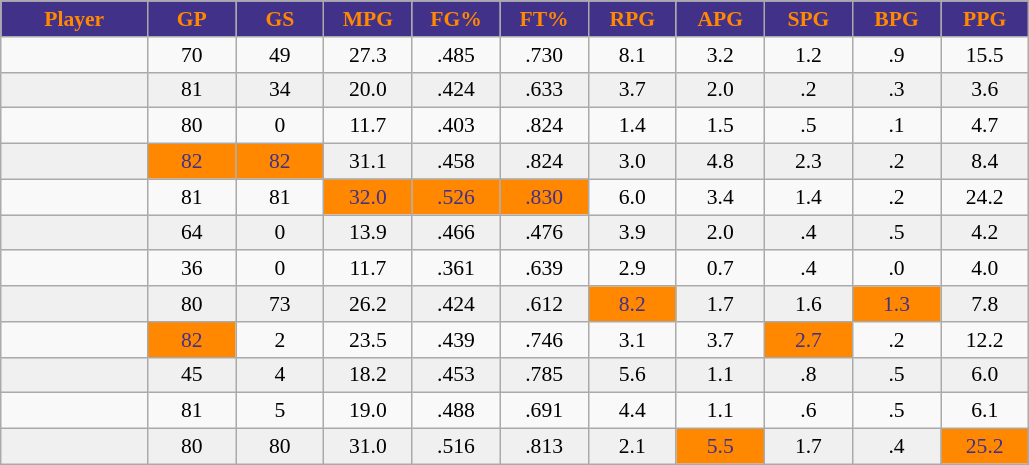<table class="wikitable sortable" style="font-size:90%; text-align:center; white-space:nowrap;">
<tr>
<th style="background:#423189;color:#FF8800;" width="10%">Player</th>
<th style="background:#423189;color:#FF8800;" width="6%">GP</th>
<th style="background:#423189;color:#FF8800;" width="6%">GS</th>
<th style="background:#423189;color:#FF8800;" width="6%">MPG</th>
<th style="background:#423189;color:#FF8800;" width="6%">FG%</th>
<th style="background:#423189;color:#FF8800;" width="6%">FT%</th>
<th style="background:#423189;color:#FF8800;" width="6%">RPG</th>
<th style="background:#423189;color:#FF8800;" width="6%">APG</th>
<th style="background:#423189;color:#FF8800;" width="6%">SPG</th>
<th style="background:#423189;color:#FF8800;" width="6%">BPG</th>
<th style="background:#423189;color:#FF8800;" width="6%">PPG</th>
</tr>
<tr align="center" bgcolor="">
<td></td>
<td>70</td>
<td>49</td>
<td>27.3</td>
<td>.485</td>
<td>.730</td>
<td>8.1</td>
<td>3.2</td>
<td>1.2</td>
<td>.9</td>
<td>15.5</td>
</tr>
<tr align="center" bgcolor="#f0f0f0">
<td></td>
<td>81</td>
<td>34</td>
<td>20.0</td>
<td>.424</td>
<td>.633</td>
<td>3.7</td>
<td>2.0</td>
<td>.2</td>
<td>.3</td>
<td>3.6</td>
</tr>
<tr align="center" bgcolor="">
<td></td>
<td>80</td>
<td>0</td>
<td>11.7</td>
<td>.403</td>
<td>.824</td>
<td>1.4</td>
<td>1.5</td>
<td>.5</td>
<td>.1</td>
<td>4.7</td>
</tr>
<tr align="center" bgcolor="#f0f0f0">
<td></td>
<td style="background:#FF8800;color:#423189;">82</td>
<td style="background:#FF8800;color:#423189;">82</td>
<td>31.1</td>
<td>.458</td>
<td>.824</td>
<td>3.0</td>
<td>4.8</td>
<td>2.3</td>
<td>.2</td>
<td>8.4</td>
</tr>
<tr align="center" bgcolor="">
<td></td>
<td>81</td>
<td>81</td>
<td style="background:#FF8800;color:#423189;">32.0</td>
<td style="background:#FF8800;color:#423189;">.526</td>
<td style="background:#FF8800;color:#423189;">.830</td>
<td>6.0</td>
<td>3.4</td>
<td>1.4</td>
<td>.2</td>
<td>24.2</td>
</tr>
<tr align="center" bgcolor="#f0f0f0">
<td></td>
<td>64</td>
<td>0</td>
<td>13.9</td>
<td>.466</td>
<td>.476</td>
<td>3.9</td>
<td>2.0</td>
<td>.4</td>
<td>.5</td>
<td>4.2</td>
</tr>
<tr align="center" bgcolor="">
<td></td>
<td>36</td>
<td>0</td>
<td>11.7</td>
<td>.361</td>
<td>.639</td>
<td>2.9</td>
<td>0.7</td>
<td>.4</td>
<td>.0</td>
<td>4.0</td>
</tr>
<tr align="center" bgcolor="#f0f0f0">
<td></td>
<td>80</td>
<td>73</td>
<td>26.2</td>
<td>.424</td>
<td>.612</td>
<td style="background:#FF8800;color:#423189;">8.2</td>
<td>1.7</td>
<td>1.6</td>
<td style="background:#FF8800;color:#423189;">1.3</td>
<td>7.8</td>
</tr>
<tr align="center" bgcolor="">
<td></td>
<td style="background:#FF8800;color:#423189;">82</td>
<td>2</td>
<td>23.5</td>
<td>.439</td>
<td>.746</td>
<td>3.1</td>
<td>3.7</td>
<td style="background:#FF8800;color:#423189;">2.7</td>
<td>.2</td>
<td>12.2</td>
</tr>
<tr align="center" bgcolor="#f0f0f0">
<td></td>
<td>45</td>
<td>4</td>
<td>18.2</td>
<td>.453</td>
<td>.785</td>
<td>5.6</td>
<td>1.1</td>
<td>.8</td>
<td>.5</td>
<td>6.0</td>
</tr>
<tr align="center" bgcolor="">
<td></td>
<td>81</td>
<td>5</td>
<td>19.0</td>
<td>.488</td>
<td>.691</td>
<td>4.4</td>
<td>1.1</td>
<td>.6</td>
<td>.5</td>
<td>6.1</td>
</tr>
<tr align="center" bgcolor="#f0f0f0">
<td></td>
<td>80</td>
<td>80</td>
<td>31.0</td>
<td>.516</td>
<td>.813</td>
<td>2.1</td>
<td style="background:#FF8800;color:#423189;">5.5</td>
<td>1.7</td>
<td>.4</td>
<td style="background:#FF8800;color:#423189;">25.2</td>
</tr>
</table>
